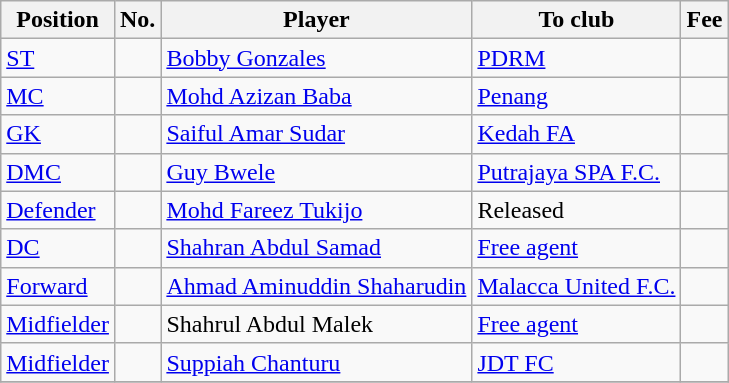<table class="wikitable sortable">
<tr>
<th>Position</th>
<th>No.</th>
<th>Player</th>
<th>To club</th>
<th>Fee</th>
</tr>
<tr>
<td align="left"><a href='#'>ST</a></td>
<td></td>
<td align="left"> <a href='#'>Bobby Gonzales</a></td>
<td align="left"> <a href='#'>PDRM</a></td>
<td align=right></td>
</tr>
<tr>
<td align="left"><a href='#'>MC</a></td>
<td></td>
<td align="left"> <a href='#'>Mohd Azizan Baba</a></td>
<td align="left"> <a href='#'>Penang</a></td>
<td align=right></td>
</tr>
<tr>
<td align="left"><a href='#'>GK</a></td>
<td></td>
<td align="left"> <a href='#'>Saiful Amar Sudar</a></td>
<td align="left"> <a href='#'>Kedah FA</a></td>
<td align=right></td>
</tr>
<tr>
<td align="left"><a href='#'>DMC</a></td>
<td></td>
<td align="left"> <a href='#'>Guy Bwele</a></td>
<td align="left"> <a href='#'>Putrajaya SPA F.C.</a></td>
<td align=right></td>
</tr>
<tr>
<td align="left"><a href='#'>Defender</a></td>
<td></td>
<td align="left"> <a href='#'>Mohd Fareez Tukijo</a></td>
<td align="left">Released</td>
<td align=right></td>
</tr>
<tr>
<td align="left"><a href='#'>DC</a></td>
<td></td>
<td align="left"> <a href='#'>Shahran Abdul Samad</a></td>
<td align="left"><a href='#'>Free agent</a></td>
<td align=right></td>
</tr>
<tr>
<td align="left"><a href='#'>Forward</a></td>
<td></td>
<td align="left"> <a href='#'>Ahmad Aminuddin Shaharudin</a></td>
<td align="left"> <a href='#'>Malacca United F.C.</a></td>
<td align=right></td>
</tr>
<tr>
<td align="left"><a href='#'>Midfielder</a></td>
<td></td>
<td align="left"> Shahrul Abdul Malek</td>
<td align="left"><a href='#'>Free agent</a></td>
<td align=right></td>
</tr>
<tr>
<td align="left"><a href='#'>Midfielder</a></td>
<td></td>
<td align="left"> <a href='#'>Suppiah Chanturu</a></td>
<td align="left"><a href='#'>JDT FC</a></td>
<td align=right></td>
</tr>
<tr>
</tr>
</table>
